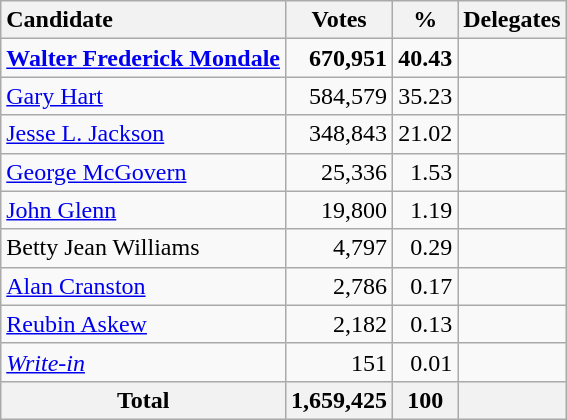<table class="wikitable sortable plainrowheaders" style="text-align:right;">
<tr>
<th style="text-align:left;">Candidate</th>
<th>Votes</th>
<th>%</th>
<th>Delegates</th>
</tr>
<tr>
<td style="text-align:left;"><strong><a href='#'>Walter Frederick Mondale</a></strong></td>
<td><strong>670,951</strong></td>
<td><strong>40.43</strong></td>
<td style="text-align:center;"></td>
</tr>
<tr>
<td style="text-align:left;"><a href='#'>Gary Hart</a></td>
<td>584,579</td>
<td>35.23</td>
<td style="text-align:center;"></td>
</tr>
<tr>
<td style="text-align:left;"><a href='#'>Jesse L. Jackson</a></td>
<td>348,843</td>
<td>21.02</td>
<td style="text-align:center;"></td>
</tr>
<tr>
<td style="text-align:left;"><a href='#'>George McGovern</a> </td>
<td>25,336</td>
<td>1.53</td>
<td style="text-align:center;"></td>
</tr>
<tr>
<td style="text-align:left;"><a href='#'>John Glenn</a> </td>
<td>19,800</td>
<td>1.19</td>
<td style="text-align:center;"></td>
</tr>
<tr>
<td style="text-align:left;">Betty Jean Williams</td>
<td>4,797</td>
<td>0.29</td>
<td style="text-align:center;"></td>
</tr>
<tr>
<td style="text-align:left;"><a href='#'>Alan Cranston</a> </td>
<td>2,786</td>
<td>0.17</td>
<td style="text-align:center;"></td>
</tr>
<tr>
<td style="text-align:left;"><a href='#'>Reubin Askew</a> </td>
<td>2,182</td>
<td>0.13</td>
<td style="text-align:center;"></td>
</tr>
<tr>
<td style="text-align:left;"><em><a href='#'>Write-in</a></em></td>
<td>151</td>
<td>0.01</td>
<td style="text-align:center;"></td>
</tr>
<tr class="sortbottom">
<th>Total</th>
<th>1,659,425</th>
<th>100</th>
<th></th>
</tr>
</table>
